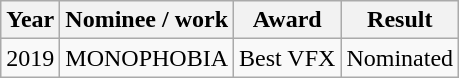<table class="wikitable">
<tr>
<th>Year</th>
<th>Nominee / work</th>
<th>Award</th>
<th>Result</th>
</tr>
<tr>
<td>2019</td>
<td>MONOPHOBIA</td>
<td>Best VFX</td>
<td>Nominated</td>
</tr>
</table>
